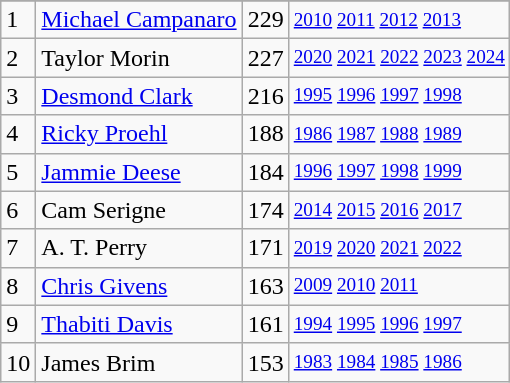<table class="wikitable">
<tr>
</tr>
<tr>
<td>1</td>
<td><a href='#'>Michael Campanaro</a></td>
<td>229</td>
<td style="font-size:80%;"><a href='#'>2010</a> <a href='#'>2011</a> <a href='#'>2012</a> <a href='#'>2013</a></td>
</tr>
<tr>
<td>2</td>
<td>Taylor Morin</td>
<td>227</td>
<td style="font-size:80%;"><a href='#'>2020</a> <a href='#'>2021</a> <a href='#'>2022</a> <a href='#'>2023</a> <a href='#'>2024</a></td>
</tr>
<tr>
<td>3</td>
<td><a href='#'>Desmond Clark</a></td>
<td>216</td>
<td style="font-size:80%;"><a href='#'>1995</a> <a href='#'>1996</a> <a href='#'>1997</a> <a href='#'>1998</a></td>
</tr>
<tr>
<td>4</td>
<td><a href='#'>Ricky Proehl</a></td>
<td>188</td>
<td style="font-size:80%;"><a href='#'>1986</a> <a href='#'>1987</a> <a href='#'>1988</a> <a href='#'>1989</a></td>
</tr>
<tr>
<td>5</td>
<td><a href='#'>Jammie Deese</a></td>
<td>184</td>
<td style="font-size:80%;"><a href='#'>1996</a> <a href='#'>1997</a> <a href='#'>1998</a> <a href='#'>1999</a></td>
</tr>
<tr>
<td>6</td>
<td>Cam Serigne</td>
<td>174</td>
<td style="font-size:80%;"><a href='#'>2014</a> <a href='#'>2015</a> <a href='#'>2016</a> <a href='#'>2017</a></td>
</tr>
<tr>
<td>7</td>
<td>A. T. Perry</td>
<td>171</td>
<td style="font-size:80%;"><a href='#'>2019</a> <a href='#'>2020</a> <a href='#'>2021</a> <a href='#'>2022</a></td>
</tr>
<tr>
<td>8</td>
<td><a href='#'>Chris Givens</a></td>
<td>163</td>
<td style="font-size:80%;"><a href='#'>2009</a> <a href='#'>2010</a> <a href='#'>2011</a></td>
</tr>
<tr>
<td>9</td>
<td><a href='#'>Thabiti Davis</a></td>
<td>161</td>
<td style="font-size:80%;"><a href='#'>1994</a> <a href='#'>1995</a> <a href='#'>1996</a> <a href='#'>1997</a></td>
</tr>
<tr>
<td>10</td>
<td>James Brim</td>
<td>153</td>
<td style="font-size:80%;"><a href='#'>1983</a> <a href='#'>1984</a> <a href='#'>1985</a> <a href='#'>1986</a></td>
</tr>
</table>
